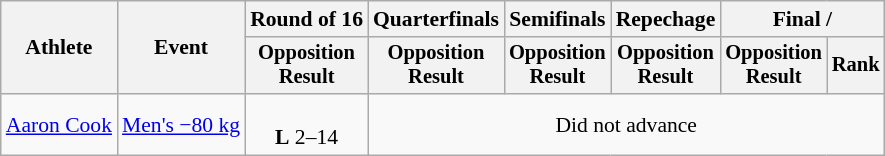<table class="wikitable" style="font-size:90%">
<tr>
<th rowspan="2">Athlete</th>
<th rowspan="2">Event</th>
<th>Round of 16</th>
<th>Quarterfinals</th>
<th>Semifinals</th>
<th>Repechage</th>
<th colspan=2>Final / </th>
</tr>
<tr style="font-size:95%">
<th>Opposition<br>Result</th>
<th>Opposition<br>Result</th>
<th>Opposition<br>Result</th>
<th>Opposition<br>Result</th>
<th>Opposition<br>Result</th>
<th>Rank</th>
</tr>
<tr align=center>
<td align=left><a href='#'>Aaron Cook</a></td>
<td align=left><a href='#'>Men's −80 kg</a></td>
<td><br><strong>L</strong> 2–14 </td>
<td colspan=5>Did not advance</td>
</tr>
</table>
